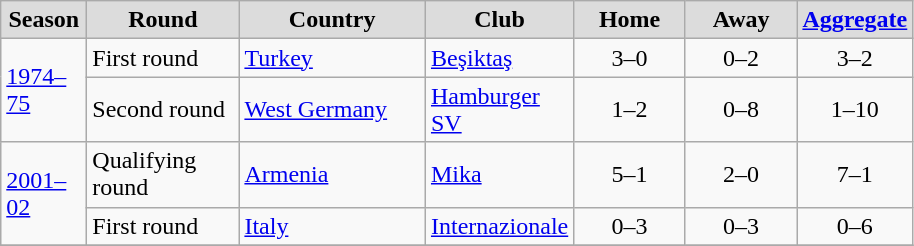<table class="wikitable" style="text-align: center;">
<tr>
<th width="50" style="background:#DCDCDC">Season</th>
<th width="94" style="background:#DCDCDC">Round</th>
<th width="117" style="background:#DCDCDC">Country</th>
<th width="85" style="background:#DCDCDC">Club</th>
<th width="67" style="background:#DCDCDC">Home</th>
<th width="67" style="background:#DCDCDC">Away</th>
<th width="67" style="background:#DCDCDC"><a href='#'>Aggregate</a></th>
</tr>
<tr>
<td rowspan=2 align=left><a href='#'>1974–75</a></td>
<td align=left>First round</td>
<td align=left> <a href='#'>Turkey</a></td>
<td align=left><a href='#'>Beşiktaş</a></td>
<td>3–0</td>
<td>0–2</td>
<td>3–2</td>
</tr>
<tr>
<td align=left>Second round</td>
<td align=left> <a href='#'>West Germany</a></td>
<td align=left><a href='#'>Hamburger SV</a></td>
<td>1–2</td>
<td>0–8</td>
<td>1–10</td>
</tr>
<tr>
<td rowspan=2 align=left><a href='#'>2001–02</a></td>
<td align=left>Qualifying round</td>
<td align=left> <a href='#'>Armenia</a></td>
<td align=left><a href='#'>Mika</a></td>
<td>5–1</td>
<td>2–0</td>
<td>7–1</td>
</tr>
<tr>
<td align=left>First round</td>
<td align=left> <a href='#'>Italy</a></td>
<td align=left><a href='#'>Internazionale</a></td>
<td>0–3</td>
<td>0–3</td>
<td>0–6</td>
</tr>
<tr>
</tr>
</table>
